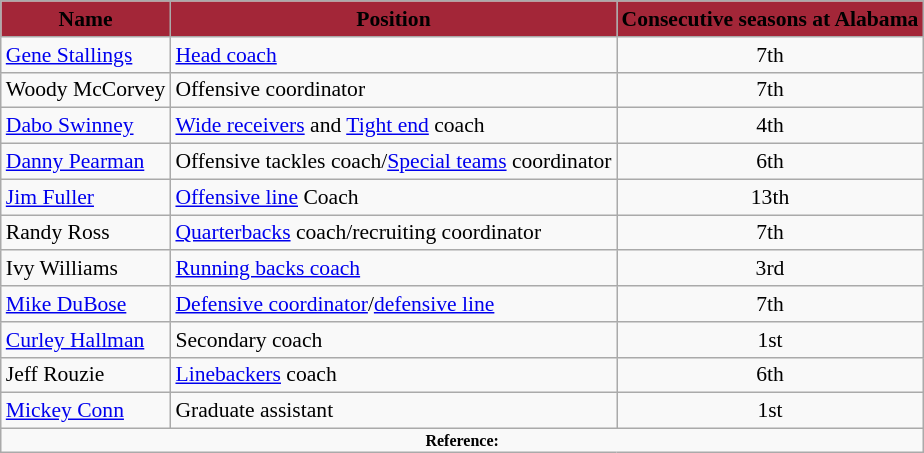<table class="wikitable" style="font-size:90%;">
<tr>
<th style="background:#A32638;"><span>Name</span></th>
<th style="background:#A32638;"><span>Position</span></th>
<th style="background:#A32638;"><span>Consecutive seasons at Alabama </span></th>
</tr>
<tr>
<td><a href='#'>Gene Stallings</a></td>
<td><a href='#'>Head coach</a></td>
<td style="text-align:center">7th</td>
</tr>
<tr>
<td>Woody McCorvey</td>
<td>Offensive coordinator</td>
<td style="text-align:center">7th</td>
</tr>
<tr>
<td><a href='#'>Dabo Swinney</a></td>
<td><a href='#'>Wide receivers</a> and <a href='#'>Tight end</a> coach</td>
<td style="text-align:center">4th</td>
</tr>
<tr>
<td><a href='#'>Danny Pearman</a></td>
<td>Offensive tackles coach/<a href='#'>Special teams</a> coordinator</td>
<td style="text-align:center">6th</td>
</tr>
<tr>
<td><a href='#'>Jim Fuller</a></td>
<td><a href='#'>Offensive line</a> Coach</td>
<td style="text-align:center">13th</td>
</tr>
<tr>
<td>Randy Ross</td>
<td><a href='#'>Quarterbacks</a> coach/recruiting coordinator</td>
<td style="text-align:center">7th</td>
</tr>
<tr>
<td>Ivy Williams</td>
<td><a href='#'>Running backs coach</a></td>
<td style="text-align:center">3rd</td>
</tr>
<tr>
<td><a href='#'>Mike DuBose</a></td>
<td><a href='#'>Defensive coordinator</a>/<a href='#'>defensive line</a></td>
<td style="text-align:center">7th</td>
</tr>
<tr>
<td><a href='#'>Curley Hallman</a></td>
<td>Secondary coach</td>
<td style="text-align:center">1st</td>
</tr>
<tr>
<td>Jeff Rouzie</td>
<td><a href='#'>Linebackers</a> coach</td>
<td style="text-align:center">6th</td>
</tr>
<tr>
<td><a href='#'>Mickey Conn</a></td>
<td>Graduate assistant</td>
<td style="text-align:center">1st</td>
</tr>
<tr>
<td colspan="4"  style="font-size:8pt; text-align:center;"><strong>Reference:</strong></td>
</tr>
</table>
